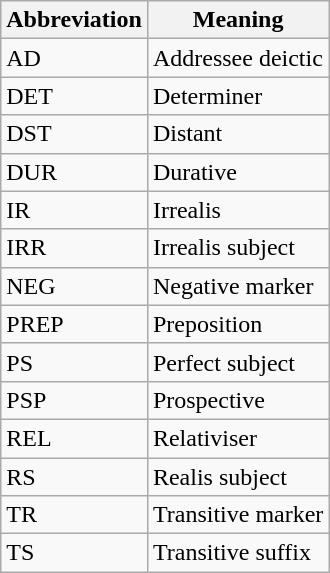<table class="wikitable">
<tr>
<th>Abbreviation</th>
<th>Meaning</th>
</tr>
<tr>
<td>AD</td>
<td>Addressee deictic</td>
</tr>
<tr>
<td>DET</td>
<td>Determiner</td>
</tr>
<tr>
<td>DST</td>
<td>Distant</td>
</tr>
<tr>
<td>DUR</td>
<td>Durative</td>
</tr>
<tr>
<td>IR</td>
<td>Irrealis</td>
</tr>
<tr>
<td>IRR</td>
<td>Irrealis subject</td>
</tr>
<tr>
<td>NEG</td>
<td>Negative marker</td>
</tr>
<tr>
<td>PREP</td>
<td>Preposition</td>
</tr>
<tr>
<td>PS</td>
<td>Perfect subject</td>
</tr>
<tr>
<td>PSP</td>
<td>Prospective</td>
</tr>
<tr>
<td>REL</td>
<td>Relativiser</td>
</tr>
<tr>
<td>RS</td>
<td>Realis subject</td>
</tr>
<tr>
<td>TR</td>
<td>Transitive marker</td>
</tr>
<tr>
<td>TS</td>
<td>Transitive suffix</td>
</tr>
</table>
